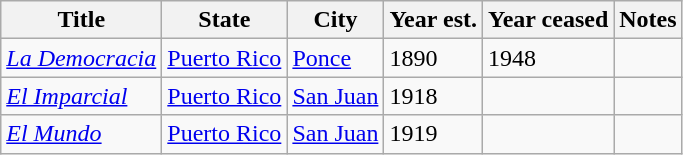<table class="wikitable sortable">
<tr>
<th>Title</th>
<th>State</th>
<th>City</th>
<th>Year est.</th>
<th>Year ceased</th>
<th>Notes</th>
</tr>
<tr>
<td><em><a href='#'>La Democracia</a></em></td>
<td><a href='#'>Puerto Rico</a></td>
<td><a href='#'>Ponce</a></td>
<td>1890</td>
<td>1948</td>
<td></td>
</tr>
<tr>
<td><em><a href='#'>El Imparcial</a></em></td>
<td><a href='#'>Puerto Rico</a></td>
<td><a href='#'>San Juan</a></td>
<td>1918</td>
<td></td>
<td></td>
</tr>
<tr>
<td><em><a href='#'>El Mundo</a></em></td>
<td><a href='#'>Puerto Rico</a></td>
<td><a href='#'>San Juan</a></td>
<td>1919</td>
<td></td>
<td></td>
</tr>
</table>
